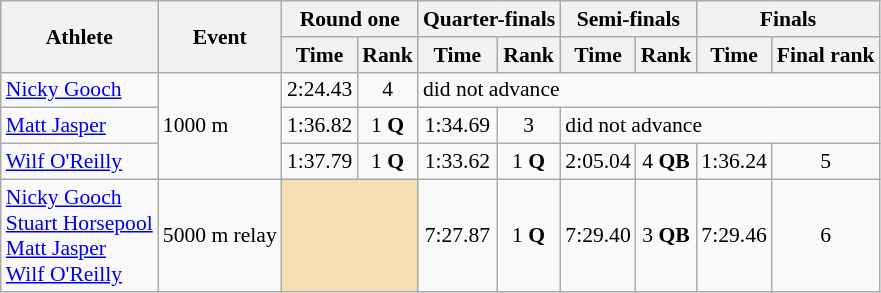<table class="wikitable" style="font-size:90%">
<tr>
<th rowspan="2">Athlete</th>
<th rowspan="2">Event</th>
<th colspan="2">Round one</th>
<th colspan="2">Quarter-finals</th>
<th colspan="2">Semi-finals</th>
<th colspan="2">Finals</th>
</tr>
<tr>
<th>Time</th>
<th>Rank</th>
<th>Time</th>
<th>Rank</th>
<th>Time</th>
<th>Rank</th>
<th>Time</th>
<th>Final rank</th>
</tr>
<tr>
<td><a href='#'>Nicky Gooch</a></td>
<td rowspan="3">1000 m</td>
<td align="center">2:24.43</td>
<td align="center">4</td>
<td colspan="6">did not advance</td>
</tr>
<tr>
<td><a href='#'>Matt Jasper</a></td>
<td align="center">1:36.82</td>
<td align="center">1 <strong>Q</strong></td>
<td align="center">1:34.69</td>
<td align="center">3</td>
<td colspan="4">did not advance</td>
</tr>
<tr>
<td><a href='#'>Wilf O'Reilly</a></td>
<td align="center">1:37.79</td>
<td align="center">1 <strong>Q</strong></td>
<td align="center">1:33.62</td>
<td align="center">1 <strong>Q</strong></td>
<td align="center">2:05.04</td>
<td align="center">4 <strong>QB</strong></td>
<td align="center">1:36.24</td>
<td align="center">5</td>
</tr>
<tr>
<td><a href='#'>Nicky Gooch</a><br><a href='#'>Stuart Horsepool</a><br><a href='#'>Matt Jasper</a><br><a href='#'>Wilf O'Reilly</a></td>
<td>5000 m relay</td>
<td colspan=2 bgcolor=wheat></td>
<td align=center>7:27.87</td>
<td align=center>1 <strong>Q</strong></td>
<td align=center>7:29.40</td>
<td align=center>3 <strong>QB</strong></td>
<td align=center>7:29.46</td>
<td align=center>6</td>
</tr>
</table>
